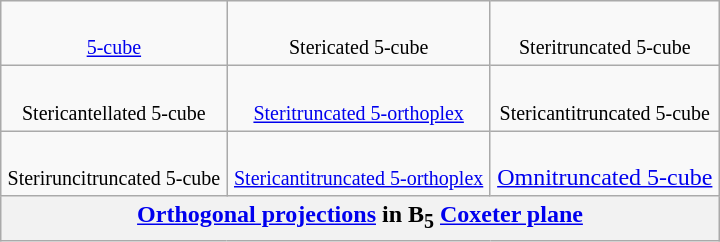<table class=wikitable style="float:right; margin-left:8px; width:480px">
<tr align=center valign=top>
<td><br><small><a href='#'>5-cube</a></small><br></td>
<td><br><small>Stericated 5-cube</small><br></td>
<td><br><small>Steritruncated 5-cube</small><br></td>
</tr>
<tr align=center valign=top>
<td><br><small>Stericantellated 5-cube</small><br></td>
<td><br><small><a href='#'>Steritruncated 5-orthoplex</a></small><br></td>
<td><br><small>Stericantitruncated 5-cube</small><br></td>
</tr>
<tr align=center valign=top>
<td><br><small>Steriruncitruncated 5-cube</small><br></td>
<td><br><small><a href='#'>Stericantitruncated 5-orthoplex</a></small><br></td>
<td><br><a href='#'>Omnitruncated 5-cube</a><br></td>
</tr>
<tr>
<th colspan=3><a href='#'>Orthogonal projections</a> in B<sub>5</sub> <a href='#'>Coxeter plane</a></th>
</tr>
</table>
